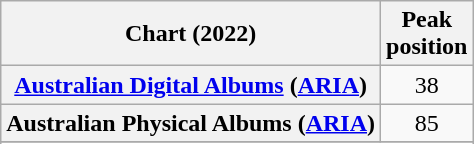<table class="wikitable sortable plainrowheaders" style="text-align:center">
<tr>
<th scope="col">Chart (2022)</th>
<th scope="col">Peak<br>position</th>
</tr>
<tr>
<th scope="row"><a href='#'>Australian Digital Albums</a> (<a href='#'>ARIA</a>)</th>
<td>38</td>
</tr>
<tr>
<th scope="row">Australian Physical Albums (<a href='#'>ARIA</a>)</th>
<td>85</td>
</tr>
<tr>
</tr>
<tr>
</tr>
<tr>
</tr>
<tr>
</tr>
<tr>
</tr>
<tr>
</tr>
<tr>
</tr>
<tr>
</tr>
<tr>
</tr>
<tr>
</tr>
<tr>
</tr>
<tr>
</tr>
<tr>
</tr>
<tr>
</tr>
<tr>
</tr>
</table>
